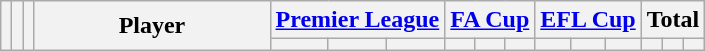<table class="wikitable sortable" style="text-align:center">
<tr>
<th rowspan=2></th>
<th rowspan=2></th>
<th rowspan=2></th>
<th rowspan=2 width=150>Player</th>
<th colspan=3><a href='#'>Premier League</a></th>
<th colspan=3><a href='#'>FA Cup</a></th>
<th colspan=3><a href='#'>EFL Cup</a></th>
<th colspan=3>Total</th>
</tr>
<tr>
<th></th>
<th></th>
<th></th>
<th></th>
<th></th>
<th></th>
<th></th>
<th></th>
<th></th>
<th></th>
<th></th>
<th></th>
</tr>
</table>
